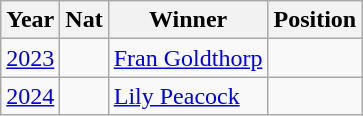<table class="wikitable">
<tr>
<th>Year</th>
<th>Nat</th>
<th>Winner</th>
<th>Position</th>
</tr>
<tr>
<td><a href='#'>2023</a></td>
<td></td>
<td><a href='#'>Fran Goldthorp</a></td>
<td></td>
</tr>
<tr>
<td><a href='#'>2024</a></td>
<td></td>
<td><a href='#'>Lily Peacock</a></td>
<td></td>
</tr>
</table>
